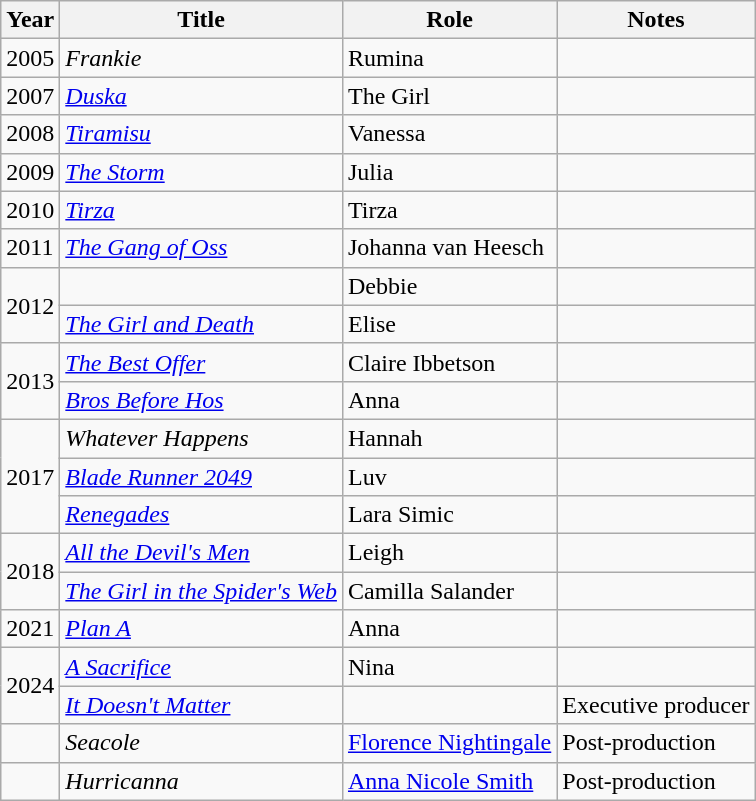<table class="wikitable sortable">
<tr>
<th>Year</th>
<th>Title</th>
<th>Role</th>
<th class="unsortable">Notes</th>
</tr>
<tr>
<td>2005</td>
<td><em>Frankie</em></td>
<td>Rumina</td>
<td></td>
</tr>
<tr>
<td>2007</td>
<td><em><a href='#'>Duska</a></em></td>
<td>The Girl</td>
<td></td>
</tr>
<tr>
<td>2008</td>
<td><em><a href='#'>Tiramisu</a></em></td>
<td>Vanessa</td>
<td></td>
</tr>
<tr>
<td>2009</td>
<td><em><a href='#'>The Storm</a></em></td>
<td>Julia</td>
<td></td>
</tr>
<tr>
<td>2010</td>
<td><em><a href='#'>Tirza</a></em></td>
<td>Tirza</td>
<td></td>
</tr>
<tr>
<td>2011</td>
<td><em><a href='#'>The Gang of Oss</a></em></td>
<td>Johanna van Heesch</td>
<td></td>
</tr>
<tr>
<td rowspan="2">2012</td>
<td><em></em></td>
<td>Debbie</td>
<td></td>
</tr>
<tr>
<td><em><a href='#'>The Girl and Death</a></em></td>
<td>Elise</td>
<td></td>
</tr>
<tr>
<td rowspan="2">2013</td>
<td><em><a href='#'>The Best Offer</a></em></td>
<td>Claire Ibbetson</td>
<td></td>
</tr>
<tr>
<td><em><a href='#'>Bros Before Hos</a></em></td>
<td>Anna</td>
<td></td>
</tr>
<tr>
<td rowspan="3">2017</td>
<td><em>Whatever Happens</em></td>
<td>Hannah</td>
<td></td>
</tr>
<tr>
<td><em><a href='#'>Blade Runner 2049</a></em></td>
<td>Luv</td>
<td></td>
</tr>
<tr>
<td><em><a href='#'>Renegades</a></em></td>
<td>Lara Simic</td>
<td></td>
</tr>
<tr>
<td rowspan="2">2018</td>
<td><em><a href='#'>All the Devil's Men</a></em></td>
<td>Leigh</td>
<td></td>
</tr>
<tr>
<td><em><a href='#'>The Girl in the Spider's Web</a></em></td>
<td>Camilla Salander</td>
<td></td>
</tr>
<tr>
<td>2021</td>
<td><em><a href='#'>Plan A</a></em></td>
<td>Anna</td>
<td></td>
</tr>
<tr>
<td rowspan="2">2024</td>
<td><em><a href='#'>A Sacrifice</a></em></td>
<td>Nina</td>
<td></td>
</tr>
<tr>
<td><em><a href='#'>It Doesn't Matter</a></em></td>
<td></td>
<td>Executive producer</td>
</tr>
<tr>
<td></td>
<td><em>Seacole</em></td>
<td><a href='#'>Florence Nightingale</a></td>
<td>Post-production</td>
</tr>
<tr>
<td></td>
<td><em>Hurricanna</em></td>
<td><a href='#'>Anna Nicole Smith</a></td>
<td>Post-production</td>
</tr>
</table>
